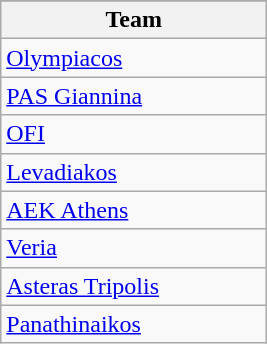<table class="wikitable" style="float:left; margin-right:1em;">
<tr>
</tr>
<tr>
<th width=170>Team</th>
</tr>
<tr>
<td><a href='#'>Olympiacos</a></td>
</tr>
<tr>
<td><a href='#'>PAS Giannina</a></td>
</tr>
<tr>
<td><a href='#'>OFI</a></td>
</tr>
<tr>
<td><a href='#'>Levadiakos</a></td>
</tr>
<tr>
<td><a href='#'>AEK Athens</a></td>
</tr>
<tr>
<td><a href='#'>Veria</a></td>
</tr>
<tr>
<td><a href='#'>Asteras Tripolis</a></td>
</tr>
<tr>
<td><a href='#'>Panathinaikos</a></td>
</tr>
</table>
